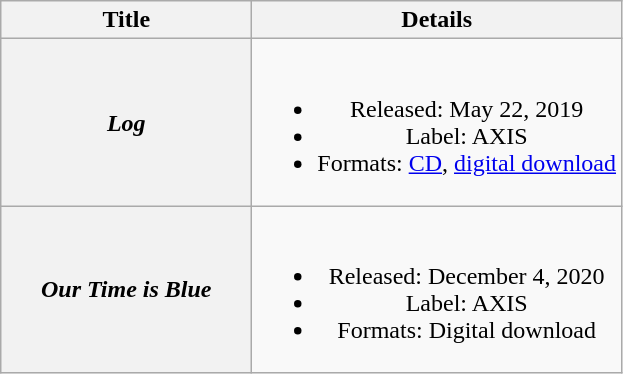<table class="wikitable plainrowheaders" style="text-align:center;">
<tr>
<th scope="col" rowspan="1" style="width:10em;">Title</th>
<th scope="col" rowspan="1">Details</th>
</tr>
<tr>
<th scope="row"><em>Log</em></th>
<td><br><ul><li>Released: May 22, 2019</li><li>Label: AXIS</li><li>Formats: <a href='#'>CD</a>, <a href='#'>digital download</a></li></ul></td>
</tr>
<tr>
<th scope="row"><em>Our Time is Blue</em></th>
<td><br><ul><li>Released: December 4, 2020</li><li>Label: AXIS</li><li>Formats: Digital download</li></ul></td>
</tr>
</table>
